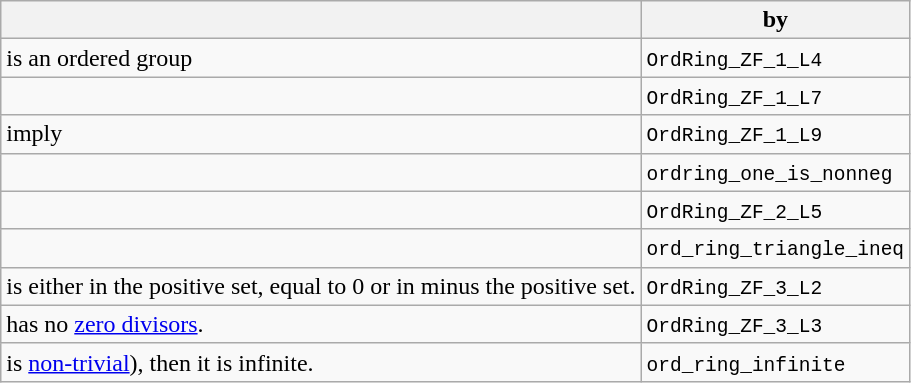<table class="wikitable">
<tr>
<th></th>
<th>by</th>
</tr>
<tr>
<td> is an ordered group</td>
<td><code>OrdRing_ZF_1_L4</code></td>
</tr>
<tr>
<td></td>
<td><code>OrdRing_ZF_1_L7</code></td>
</tr>
<tr>
<td> imply<br></td>
<td><code>OrdRing_ZF_1_L9</code></td>
</tr>
<tr>
<td></td>
<td><code>ordring_one_is_nonneg</code></td>
</tr>
<tr>
<td></td>
<td><code>OrdRing_ZF_2_L5</code></td>
</tr>
<tr>
<td></td>
<td><code>ord_ring_triangle_ineq</code></td>
</tr>
<tr>
<td> is either in the positive set, equal to 0 or in minus the positive set.</td>
<td><code>OrdRing_ZF_3_L2</code></td>
</tr>
<tr>
<td> has no <a href='#'>zero divisors</a>.</td>
<td><code>OrdRing_ZF_3_L3</code></td>
</tr>
<tr>
<td> is <a href='#'>non-trivial</a>), then it is infinite.</td>
<td><code>ord_ring_infinite</code></td>
</tr>
</table>
